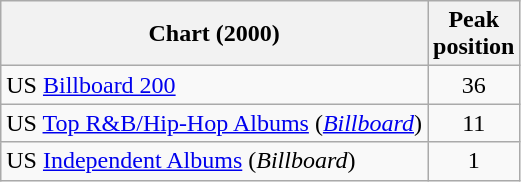<table class="wikitable sortable">
<tr>
<th>Chart (2000)</th>
<th>Peak<br>position</th>
</tr>
<tr>
<td>US <a href='#'>Billboard 200</a></td>
<td style="text-align:center;">36</td>
</tr>
<tr>
<td>US <a href='#'>Top R&B/Hip-Hop Albums</a> (<em><a href='#'>Billboard</a></em>)</td>
<td style="text-align:center;">11</td>
</tr>
<tr>
<td>US <a href='#'>Independent Albums</a> (<em>Billboard</em>)</td>
<td style="text-align:center;">1</td>
</tr>
</table>
